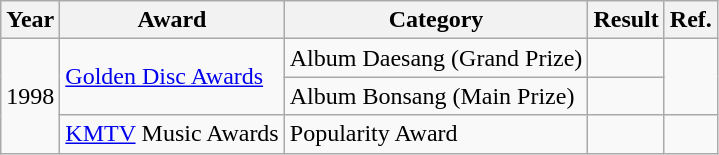<table class="wikitable plainrowheaders">
<tr>
<th>Year</th>
<th>Award</th>
<th>Category</th>
<th>Result</th>
<th>Ref.</th>
</tr>
<tr>
<td rowspan="3">1998</td>
<td rowspan="2"><a href='#'>Golden Disc Awards</a></td>
<td>Album Daesang (Grand Prize)</td>
<td></td>
<td rowspan="2" align="center"></td>
</tr>
<tr>
<td>Album Bonsang (Main Prize)</td>
<td></td>
</tr>
<tr>
<td><a href='#'>KMTV</a> Music Awards</td>
<td>Popularity Award</td>
<td></td>
<td></td>
</tr>
</table>
